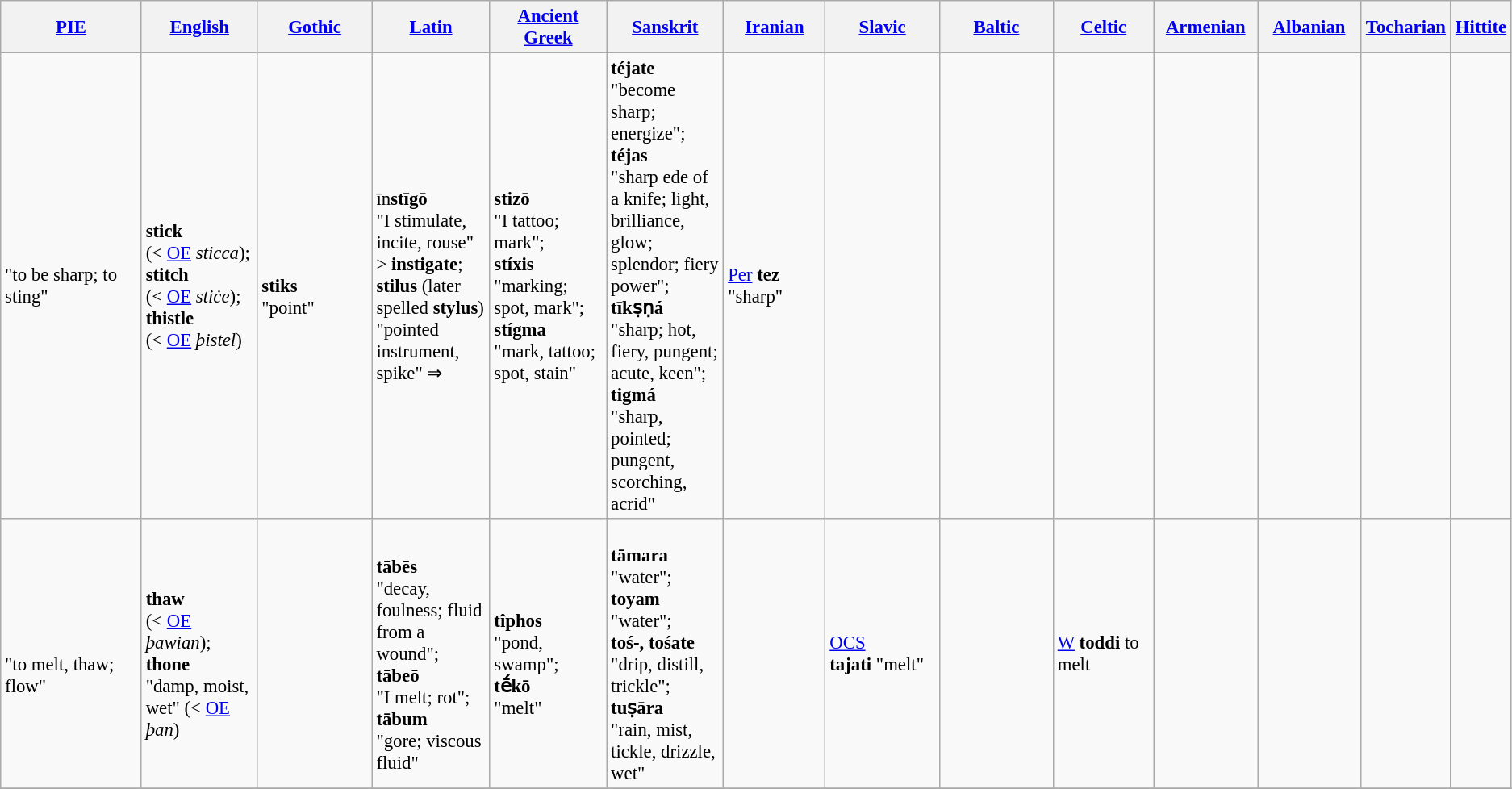<table class="wikitable sticky-header" style="font-size:95%;">
<tr>
<th width="10%"><a href='#'>PIE</a></th>
<th width="8%"><a href='#'>English</a></th>
<th width="8%"><a href='#'>Gothic</a></th>
<th width="8%"><a href='#'>Latin</a></th>
<th width="8%"><a href='#'>Ancient Greek</a></th>
<th width="8%"><a href='#'>Sanskrit</a></th>
<th width="7%"><a href='#'>Iranian</a></th>
<th width="8%"><a href='#'>Slavic</a></th>
<th width="8%"><a href='#'>Baltic</a></th>
<th width="7%"><a href='#'>Celtic</a></th>
<th width="7%"><a href='#'>Armenian</a></th>
<th width="7%"><a href='#'>Albanian</a></th>
<th width="7%"><a href='#'>Tocharian</a></th>
<th width="7%"><a href='#'>Hittite</a></th>
</tr>
<tr>
<td> <strong></strong><br> "to be sharp; to sting" <br><br></td>
<td><strong>stick</strong> <br> (< <a href='#'>OE</a> <em>sticca</em>);<br><strong>stitch</strong> <br> (< <a href='#'>OE</a> <em>stiċe</em>);<br><strong>thistle</strong> <br> (< <a href='#'>OE</a> <em>þistel</em>)</td>
<td><br><strong>stiks</strong><br> "point"</td>
<td>īn<strong>stīgō</strong><br> "I stimulate, incite, rouse" > <strong>instigate</strong>;<br><strong>stilus</strong> (later spelled <strong>stylus</strong>)<br> "pointed instrument, spike" ⇒<br> </td>
<td><strong>stizō</strong><br> "I tattoo; mark";<br><strong>stíxis</strong><br> "marking; spot, mark";<br><strong>stígma</strong><br> "mark, tattoo; spot, stain"</td>
<td><strong>téjate</strong><br> "become sharp; energize";<br><strong>téjas</strong><br> "sharp ede of a knife; light, brilliance, glow; splendor; fiery power";<br><strong>tīkṣṇá</strong><br> "sharp; hot, fiery, pungent; acute, keen";<br><strong>tigmá</strong><br> "sharp, pointed; pungent, scorching, acrid"</td>
<td><a href='#'>Per</a> <strong>tez</strong> "sharp"</td>
<td></td>
<td></td>
<td></td>
<td></td>
<td></td>
<td></td>
<td></td>
</tr>
<tr>
<td><br> 
<strong></strong><br> "to melt, thaw; flow" <br>


</td>
<td><br><strong>thaw</strong> <br> (< <a href='#'>OE</a> <em>þawian</em>);
<strong>thone</strong> <br> "damp, moist, wet" (< <a href='#'>OE</a> <em>þan</em>)</td>
<td></td>
<td><br><strong>tābēs</strong><br> "decay, foulness; fluid from a wound";
<strong>tābeō</strong><br> "I melt; rot";<br> 
<strong>tābum</strong><br> "gore; viscous fluid"</td>
<td><br><strong>tîphos</strong><br> "pond, swamp";<br>
<strong>tḗkō</strong><br> "melt"</td>
<td><br><strong>tāmara</strong><br> "water";<br>
<strong>toyam</strong><br> "water";<br>
<strong>toś-, tośate</strong><br> "drip, distill, trickle";<br>
<strong>tuṣāra</strong><br> "rain, mist, tickle, drizzle, wet"</td>
<td></td>
<td><a href='#'>OCS</a><br><strong>tajati</strong> "melt"</td>
<td></td>
<td><a href='#'>W</a> <strong>toddi</strong> to melt</td>
<td></td>
<td></td>
<td></td>
<td></td>
</tr>
<tr>
</tr>
</table>
